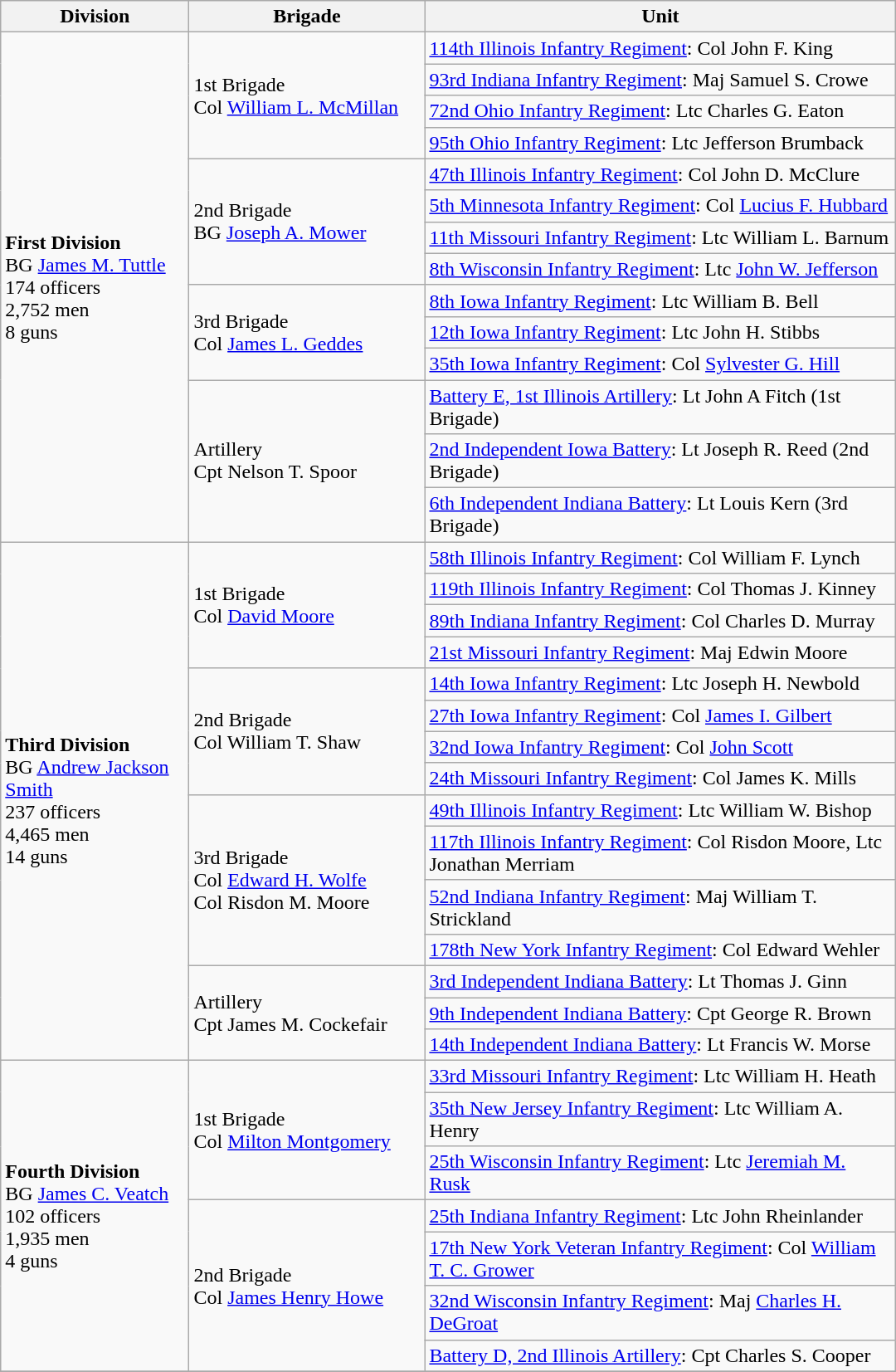<table class="wikitable" style="text-align:left; width:57%;">
<tr>
<th width=12%>Division</th>
<th width=15%>Brigade</th>
<th width=30%>Unit</th>
</tr>
<tr>
<td rowspan=14><strong>First Division</strong><br>BG <a href='#'>James M. Tuttle</a><br>174 officers<br>2,752 men<br>8 guns</td>
<td rowspan=4>1st Brigade<br>Col <a href='#'>William L. McMillan</a></td>
<td><a href='#'>114th Illinois Infantry Regiment</a>: Col John F. King</td>
</tr>
<tr>
<td><a href='#'>93rd Indiana Infantry Regiment</a>: Maj Samuel S. Crowe</td>
</tr>
<tr>
<td><a href='#'>72nd Ohio Infantry Regiment</a>: Ltc Charles G. Eaton</td>
</tr>
<tr>
<td><a href='#'>95th Ohio Infantry Regiment</a>: Ltc Jefferson Brumback</td>
</tr>
<tr>
<td rowspan=4>2nd Brigade<br>BG <a href='#'>Joseph A. Mower</a></td>
<td><a href='#'>47th Illinois Infantry Regiment</a>: Col John D. McClure</td>
</tr>
<tr>
<td><a href='#'>5th Minnesota Infantry Regiment</a>: Col <a href='#'>Lucius F. Hubbard</a></td>
</tr>
<tr>
<td><a href='#'>11th Missouri Infantry Regiment</a>: Ltc William L. Barnum</td>
</tr>
<tr>
<td><a href='#'>8th Wisconsin Infantry Regiment</a>: Ltc <a href='#'>John W. Jefferson</a></td>
</tr>
<tr>
<td rowspan=3>3rd Brigade<br>Col <a href='#'>James L. Geddes</a></td>
<td><a href='#'>8th Iowa Infantry Regiment</a>: Ltc William B. Bell</td>
</tr>
<tr>
<td><a href='#'>12th Iowa Infantry Regiment</a>: Ltc John H. Stibbs</td>
</tr>
<tr>
<td><a href='#'>35th Iowa Infantry Regiment</a>: Col <a href='#'>Sylvester G. Hill</a></td>
</tr>
<tr>
<td rowspan=3>Artillery<br>Cpt Nelson T. Spoor</td>
<td><a href='#'>Battery E, 1st Illinois Artillery</a>: Lt John A Fitch (1st Brigade)</td>
</tr>
<tr>
<td><a href='#'>2nd Independent Iowa Battery</a>: Lt Joseph R. Reed (2nd Brigade)</td>
</tr>
<tr>
<td><a href='#'>6th Independent Indiana Battery</a>: Lt Louis Kern (3rd Brigade)</td>
</tr>
<tr>
<td rowspan=15><strong>Third Division</strong><br>BG <a href='#'>Andrew Jackson Smith</a><br>237 officers<br>4,465 men<br>14 guns</td>
<td rowspan=4>1st Brigade<br>Col <a href='#'>David Moore</a></td>
<td><a href='#'>58th Illinois Infantry Regiment</a>: Col William F. Lynch</td>
</tr>
<tr>
<td><a href='#'>119th Illinois Infantry Regiment</a>: Col Thomas J. Kinney</td>
</tr>
<tr>
<td><a href='#'>89th Indiana Infantry Regiment</a>: Col Charles D. Murray</td>
</tr>
<tr>
<td><a href='#'>21st Missouri Infantry Regiment</a>: Maj Edwin Moore</td>
</tr>
<tr>
<td rowspan=4>2nd Brigade<br>Col William T. Shaw</td>
<td><a href='#'>14th Iowa Infantry Regiment</a>: Ltc Joseph H. Newbold</td>
</tr>
<tr>
<td><a href='#'>27th Iowa Infantry Regiment</a>: Col <a href='#'>James I. Gilbert</a></td>
</tr>
<tr>
<td><a href='#'>32nd Iowa Infantry Regiment</a>: Col <a href='#'>John Scott</a></td>
</tr>
<tr>
<td><a href='#'>24th Missouri Infantry Regiment</a>: Col James K. Mills</td>
</tr>
<tr>
<td rowspan=4>3rd Brigade<br>Col <a href='#'>Edward H. Wolfe</a><br>Col Risdon M. Moore</td>
<td><a href='#'>49th Illinois Infantry Regiment</a>: Ltc William W. Bishop</td>
</tr>
<tr>
<td><a href='#'>117th Illinois Infantry Regiment</a>: Col Risdon Moore, Ltc Jonathan Merriam</td>
</tr>
<tr>
<td><a href='#'>52nd Indiana Infantry Regiment</a>: Maj William T. Strickland</td>
</tr>
<tr>
<td><a href='#'>178th New York Infantry Regiment</a>: Col Edward Wehler</td>
</tr>
<tr>
<td rowspan=3>Artillery<br>Cpt James M. Cockefair</td>
<td><a href='#'>3rd Independent Indiana Battery</a>: Lt Thomas J. Ginn</td>
</tr>
<tr>
<td><a href='#'>9th Independent Indiana Battery</a>: Cpt George R. Brown</td>
</tr>
<tr>
<td><a href='#'>14th Independent Indiana Battery</a>: Lt Francis W. Morse</td>
</tr>
<tr>
<td rowspan=7><strong>Fourth Division</strong><br>BG <a href='#'>James C. Veatch</a><br>102 officers<br>1,935 men<br>4 guns</td>
<td rowspan=3>1st Brigade<br>Col <a href='#'>Milton Montgomery</a></td>
<td><a href='#'>33rd Missouri Infantry Regiment</a>: Ltc William H. Heath</td>
</tr>
<tr>
<td><a href='#'>35th New Jersey Infantry Regiment</a>: Ltc William A. Henry</td>
</tr>
<tr>
<td><a href='#'>25th Wisconsin Infantry Regiment</a>: Ltc <a href='#'>Jeremiah M. Rusk</a></td>
</tr>
<tr>
<td rowspan=4>2nd Brigade<br>Col <a href='#'>James Henry Howe</a></td>
<td><a href='#'>25th Indiana Infantry Regiment</a>: Ltc John Rheinlander</td>
</tr>
<tr>
<td><a href='#'>17th New York Veteran Infantry Regiment</a>: Col <a href='#'>William T. C. Grower</a></td>
</tr>
<tr>
<td><a href='#'>32nd Wisconsin Infantry Regiment</a>: Maj <a href='#'>Charles H. DeGroat</a></td>
</tr>
<tr>
<td><a href='#'>Battery D, 2nd Illinois Artillery</a>: Cpt Charles S. Cooper</td>
</tr>
<tr>
</tr>
</table>
